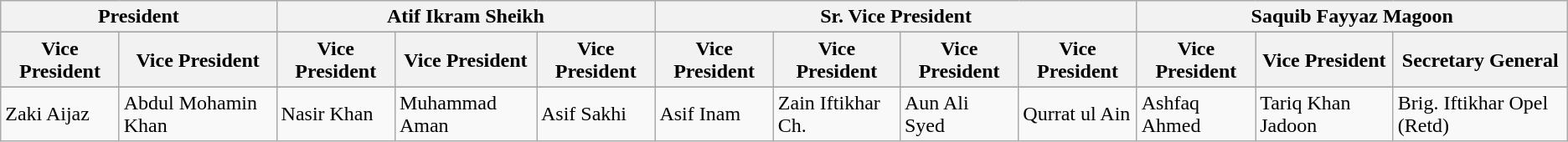<table class="wikitable">
<tr>
<th colspan="2">President</th>
<th colspan="3">Atif Ikram Sheikh</th>
<th colspan="4">Sr. Vice President</th>
<th colspan="5">Saquib Fayyaz Magoon</th>
</tr>
<tr President>
</tr>
<tr Sr. Vice President>
<th>Vice President</th>
<th>Vice President</th>
<th>Vice President</th>
<th>Vice President</th>
<th>Vice President</th>
<th>Vice President</th>
<th>Vice President</th>
<th>Vice President</th>
<th>Vice President</th>
<th>Vice President</th>
<th>Vice President</th>
<th>Secretary General</th>
</tr>
<tr Atif Ikram Sheikh>
</tr>
<tr Saquib Fayyaz Magoo>
<td>Zaki Aijaz<br></td>
<td>Abdul Mohamin Khan<br></td>
<td>Nasir Khan<br></td>
<td>Muhammad Aman<br></td>
<td>Asif Sakhi <br></td>
<td>Asif Inam<br></td>
<td>Zain Iftikhar Ch.<br></td>
<td>Aun Ali Syed<br></td>
<td>Qurrat ul Ain<br></td>
<td>Ashfaq Ahmed<br></td>
<td>Tariq Khan Jadoon</td>
<td>Brig. Iftikhar Opel (Retd)<br></td>
</tr>
</table>
